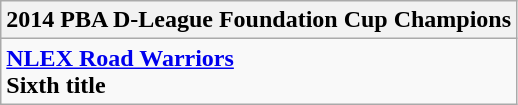<table class="wikitable" "text-align:center" "margin-left: auto; margin-right: auto; border: none;">
<tr>
<th>2014 PBA D-League Foundation Cup Champions</th>
</tr>
<tr>
<td><strong><a href='#'>NLEX Road Warriors</a></strong><br> <strong>Sixth title</strong></td>
</tr>
</table>
